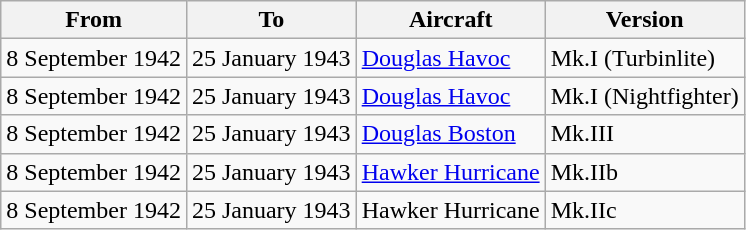<table class="wikitable">
<tr>
<th>From</th>
<th>To</th>
<th>Aircraft</th>
<th>Version</th>
</tr>
<tr>
<td>8 September 1942</td>
<td>25 January 1943</td>
<td><a href='#'>Douglas Havoc</a></td>
<td>Mk.I (Turbinlite)</td>
</tr>
<tr>
<td>8 September 1942</td>
<td>25 January 1943</td>
<td><a href='#'>Douglas Havoc</a></td>
<td>Mk.I (Nightfighter)</td>
</tr>
<tr>
<td>8 September 1942</td>
<td>25 January 1943</td>
<td><a href='#'>Douglas Boston</a></td>
<td>Mk.III</td>
</tr>
<tr>
<td>8 September 1942</td>
<td>25 January 1943</td>
<td><a href='#'>Hawker Hurricane</a></td>
<td>Mk.IIb</td>
</tr>
<tr>
<td>8 September 1942</td>
<td>25 January 1943</td>
<td>Hawker Hurricane</td>
<td>Mk.IIc</td>
</tr>
</table>
